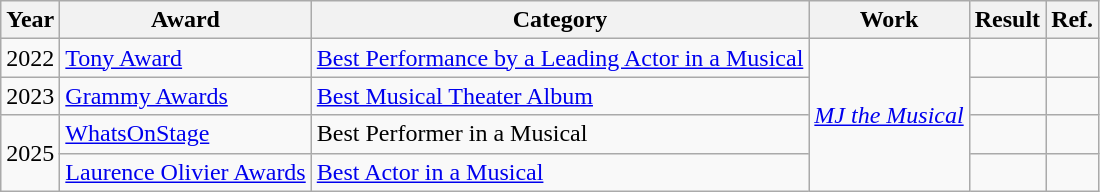<table class="wikitable">
<tr>
<th>Year</th>
<th>Award</th>
<th>Category</th>
<th>Work</th>
<th>Result</th>
<th>Ref.</th>
</tr>
<tr>
<td>2022</td>
<td><a href='#'>Tony Award</a></td>
<td><a href='#'>Best Performance by a Leading Actor in a Musical</a></td>
<td rowspan="4"><em><a href='#'>MJ the Musical</a></em></td>
<td></td>
<td></td>
</tr>
<tr>
<td>2023</td>
<td><a href='#'>Grammy Awards</a></td>
<td><a href='#'>Best Musical Theater Album</a></td>
<td></td>
<td></td>
</tr>
<tr>
<td rowspan=2>2025</td>
<td><a href='#'>WhatsOnStage</a></td>
<td>Best Performer in a Musical</td>
<td></td>
<td></td>
</tr>
<tr>
<td><a href='#'>Laurence Olivier Awards</a></td>
<td><a href='#'>Best Actor in a Musical</a></td>
<td></td>
<td></td>
</tr>
</table>
